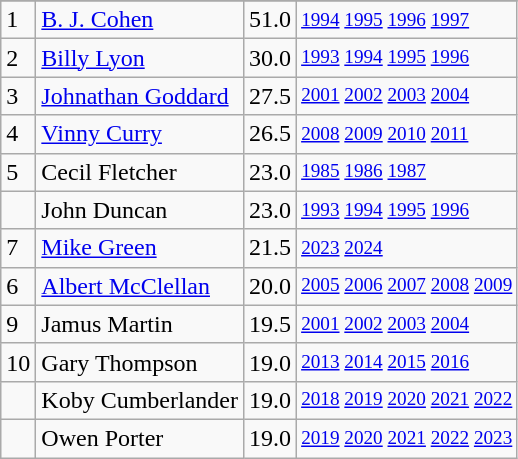<table class="wikitable">
<tr>
</tr>
<tr>
<td>1</td>
<td><a href='#'>B. J. Cohen</a></td>
<td>51.0</td>
<td style="font-size:80%;"><a href='#'>1994</a> <a href='#'>1995</a> <a href='#'>1996</a> <a href='#'>1997</a></td>
</tr>
<tr>
<td>2</td>
<td><a href='#'>Billy Lyon</a></td>
<td>30.0</td>
<td style="font-size:80%;"><a href='#'>1993</a> <a href='#'>1994</a> <a href='#'>1995</a> <a href='#'>1996</a></td>
</tr>
<tr>
<td>3</td>
<td><a href='#'>Johnathan Goddard</a></td>
<td>27.5</td>
<td style="font-size:80%;"><a href='#'>2001</a> <a href='#'>2002</a> <a href='#'>2003</a> <a href='#'>2004</a></td>
</tr>
<tr>
<td>4</td>
<td><a href='#'>Vinny Curry</a></td>
<td>26.5</td>
<td style="font-size:80%;"><a href='#'>2008</a> <a href='#'>2009</a> <a href='#'>2010</a> <a href='#'>2011</a></td>
</tr>
<tr>
<td>5</td>
<td>Cecil Fletcher</td>
<td>23.0</td>
<td style="font-size:80%;"><a href='#'>1985</a> <a href='#'>1986</a> <a href='#'>1987</a></td>
</tr>
<tr>
<td></td>
<td>John Duncan</td>
<td>23.0</td>
<td style="font-size:80%;"><a href='#'>1993</a> <a href='#'>1994</a> <a href='#'>1995</a> <a href='#'>1996</a></td>
</tr>
<tr>
<td>7</td>
<td><a href='#'>Mike Green</a></td>
<td>21.5</td>
<td style="font-size:80%;"><a href='#'>2023</a> <a href='#'>2024</a></td>
</tr>
<tr>
<td>6</td>
<td><a href='#'>Albert McClellan</a></td>
<td>20.0</td>
<td style="font-size:80%;"><a href='#'>2005</a> <a href='#'>2006</a> <a href='#'>2007</a> <a href='#'>2008</a> <a href='#'>2009</a></td>
</tr>
<tr>
<td>9</td>
<td>Jamus Martin</td>
<td>19.5</td>
<td style="font-size:80%;"><a href='#'>2001</a> <a href='#'>2002</a> <a href='#'>2003</a> <a href='#'>2004</a></td>
</tr>
<tr>
<td>10</td>
<td>Gary Thompson</td>
<td>19.0</td>
<td style="font-size:80%;"><a href='#'>2013</a> <a href='#'>2014</a> <a href='#'>2015</a> <a href='#'>2016</a></td>
</tr>
<tr>
<td></td>
<td>Koby Cumberlander</td>
<td>19.0</td>
<td style="font-size:80%;"><a href='#'>2018</a> <a href='#'>2019</a> <a href='#'>2020</a> <a href='#'>2021</a> <a href='#'>2022</a></td>
</tr>
<tr>
<td></td>
<td>Owen Porter</td>
<td>19.0</td>
<td style="font-size:80%;"><a href='#'>2019</a> <a href='#'>2020</a> <a href='#'>2021</a> <a href='#'>2022</a> <a href='#'>2023</a></td>
</tr>
</table>
